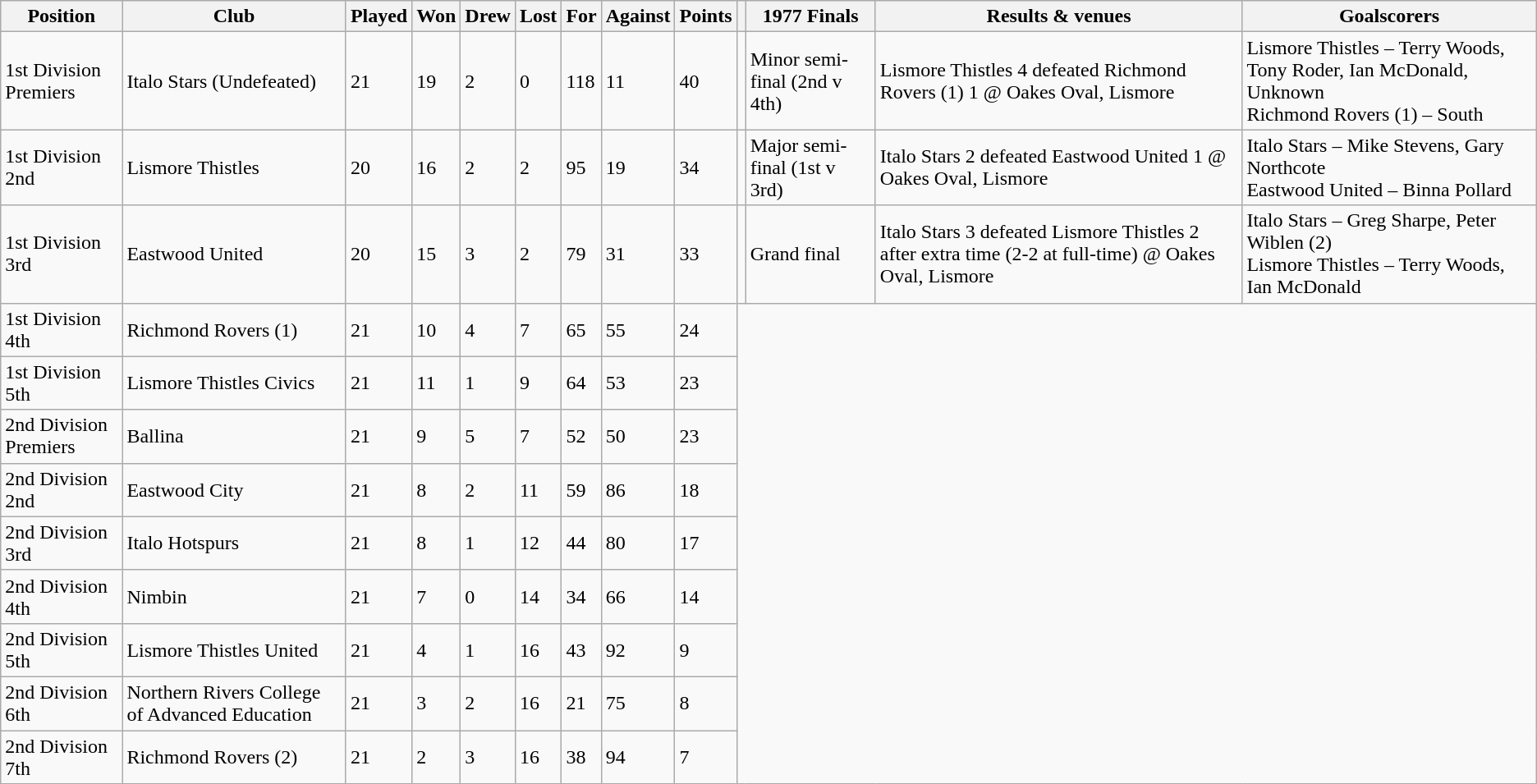<table class="wikitable">
<tr>
<th>Position</th>
<th>Club</th>
<th>Played</th>
<th>Won</th>
<th>Drew</th>
<th>Lost</th>
<th>For</th>
<th>Against</th>
<th>Points</th>
<th></th>
<th>1977 Finals</th>
<th>Results & venues</th>
<th>Goalscorers</th>
</tr>
<tr>
<td>1st Division Premiers</td>
<td>Italo Stars (Undefeated)</td>
<td>21</td>
<td>19</td>
<td>2</td>
<td>0</td>
<td>118</td>
<td>11</td>
<td>40</td>
<td></td>
<td>Minor semi-final (2nd v 4th)</td>
<td>Lismore Thistles 4 defeated Richmond Rovers (1) 1 @ Oakes Oval, Lismore</td>
<td>Lismore Thistles – Terry Woods, Tony Roder, Ian McDonald, Unknown<br>Richmond Rovers (1) – South</td>
</tr>
<tr>
<td>1st Division 2nd</td>
<td>Lismore Thistles</td>
<td>20</td>
<td>16</td>
<td>2</td>
<td>2</td>
<td>95</td>
<td>19</td>
<td>34</td>
<td></td>
<td>Major semi-final (1st v 3rd)</td>
<td>Italo Stars 2 defeated Eastwood United 1 @ Oakes Oval, Lismore</td>
<td>Italo Stars – Mike Stevens, Gary Northcote<br>Eastwood United – Binna Pollard</td>
</tr>
<tr>
<td>1st Division 3rd</td>
<td>Eastwood United</td>
<td>20</td>
<td>15</td>
<td>3</td>
<td>2</td>
<td>79</td>
<td>31</td>
<td>33</td>
<td></td>
<td>Grand final</td>
<td>Italo Stars 3 defeated Lismore Thistles 2 after extra time (2-2 at full-time) @ Oakes Oval, Lismore</td>
<td>Italo Stars – Greg Sharpe, Peter Wiblen (2)<br>Lismore Thistles – Terry Woods, Ian McDonald</td>
</tr>
<tr>
<td>1st Division 4th</td>
<td>Richmond Rovers (1)</td>
<td>21</td>
<td>10</td>
<td>4</td>
<td>7</td>
<td>65</td>
<td>55</td>
<td>24</td>
</tr>
<tr>
<td>1st Division 5th</td>
<td>Lismore Thistles Civics</td>
<td>21</td>
<td>11</td>
<td>1</td>
<td>9</td>
<td>64</td>
<td>53</td>
<td>23</td>
</tr>
<tr>
<td>2nd Division Premiers</td>
<td>Ballina</td>
<td>21</td>
<td>9</td>
<td>5</td>
<td>7</td>
<td>52</td>
<td>50</td>
<td>23</td>
</tr>
<tr>
<td>2nd Division 2nd</td>
<td>Eastwood City</td>
<td>21</td>
<td>8</td>
<td>2</td>
<td>11</td>
<td>59</td>
<td>86</td>
<td>18</td>
</tr>
<tr>
<td>2nd Division 3rd</td>
<td>Italo Hotspurs</td>
<td>21</td>
<td>8</td>
<td>1</td>
<td>12</td>
<td>44</td>
<td>80</td>
<td>17</td>
</tr>
<tr>
<td>2nd Division 4th</td>
<td>Nimbin</td>
<td>21</td>
<td>7</td>
<td>0</td>
<td>14</td>
<td>34</td>
<td>66</td>
<td>14</td>
</tr>
<tr>
<td>2nd Division 5th</td>
<td>Lismore Thistles United</td>
<td>21</td>
<td>4</td>
<td>1</td>
<td>16</td>
<td>43</td>
<td>92</td>
<td>9</td>
</tr>
<tr>
<td>2nd Division 6th</td>
<td>Northern Rivers College of Advanced Education</td>
<td>21</td>
<td>3</td>
<td>2</td>
<td>16</td>
<td>21</td>
<td>75</td>
<td>8</td>
</tr>
<tr>
<td>2nd Division 7th</td>
<td>Richmond Rovers (2)</td>
<td>21</td>
<td>2</td>
<td>3</td>
<td>16</td>
<td>38</td>
<td>94</td>
<td>7</td>
</tr>
</table>
